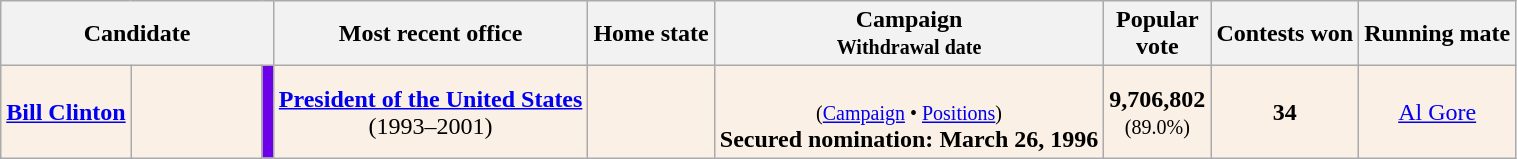<table class="wikitable sortable" style="text-align:center;">
<tr>
<th colspan="3">Candidate</th>
<th class="unsortable">Most recent office</th>
<th>Home state</th>
<th data-sort-type="date">Campaign<br><small>Withdrawal date</small></th>
<th>Popular<br>vote</th>
<th>Contests won</th>
<th>Running mate</th>
</tr>
<tr style="background:linen;">
<th data-sort-="" scope="row" style="background:linen;"><a href='#'>Bill Clinton</a></th>
<td style="min-width:80px;"></td>
<td style="background:#6c00e8;"></td>
<td><strong><a href='#'>President of the United States</a></strong><br>(1993–2001)</td>
<td></td>
<td data-sort-value="0"><br><small>(<a href='#'>Campaign</a> • <a href='#'>Positions</a>)<br></small><strong>Secured nomination:</strong>  <strong>March 26, 1996</strong></td>
<td data-sort-value="14,015,993"><strong>9,706,802</strong><br><small>(89.0%)</small></td>
<td data-sort-value="44"><strong>34</strong><br></td>
<td><a href='#'>Al Gore</a></td>
</tr>
</table>
